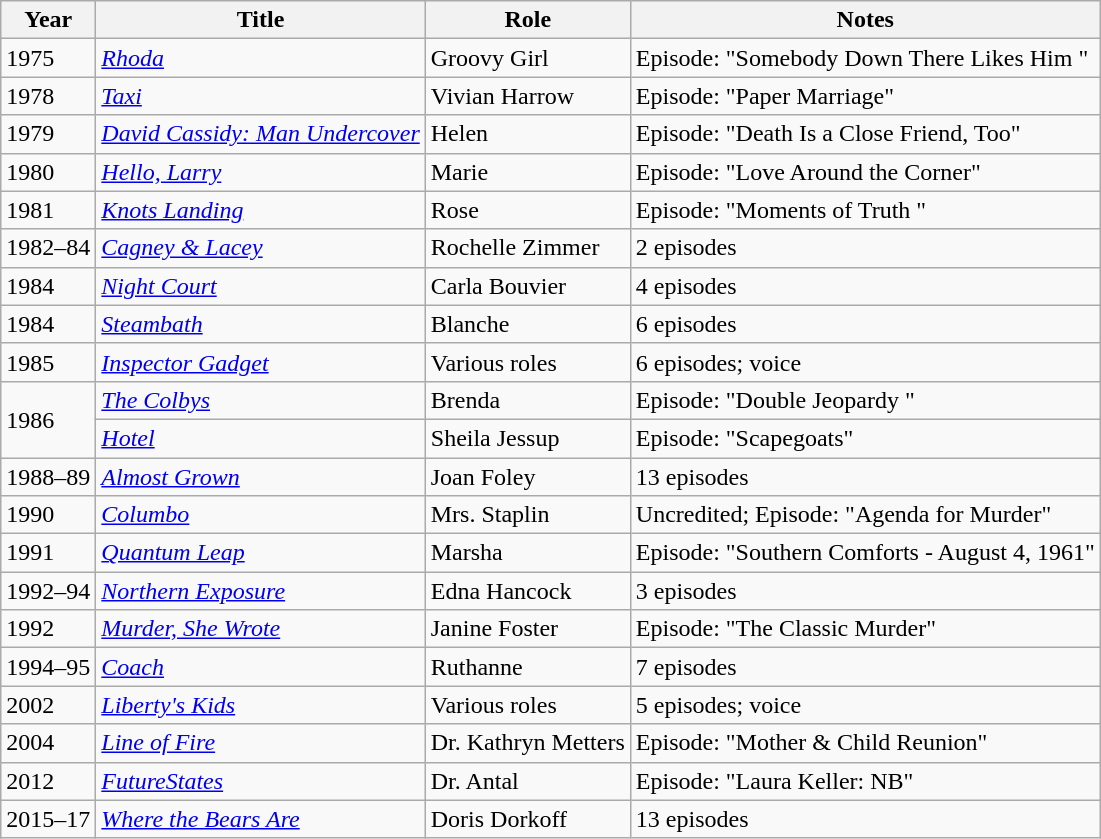<table class="wikitable sortable">
<tr>
<th>Year</th>
<th>Title</th>
<th>Role</th>
<th class="unsortable">Notes</th>
</tr>
<tr>
<td>1975</td>
<td><em><a href='#'>Rhoda</a></em></td>
<td>Groovy Girl</td>
<td>Episode: "Somebody Down There Likes Him "</td>
</tr>
<tr>
<td>1978</td>
<td><em><a href='#'>Taxi</a></em></td>
<td>Vivian Harrow</td>
<td>Episode: "Paper Marriage"</td>
</tr>
<tr>
<td>1979</td>
<td><em><a href='#'>David Cassidy: Man Undercover</a></em></td>
<td>Helen</td>
<td>Episode: "Death Is a Close Friend, Too"</td>
</tr>
<tr>
<td>1980</td>
<td><em><a href='#'>Hello, Larry</a></em></td>
<td>Marie</td>
<td>Episode: "Love Around the Corner"</td>
</tr>
<tr>
<td>1981</td>
<td><em><a href='#'>Knots Landing </a></em></td>
<td>Rose</td>
<td>Episode: "Moments of Truth "</td>
</tr>
<tr>
<td>1982–84</td>
<td><em><a href='#'>Cagney & Lacey</a></em></td>
<td>Rochelle Zimmer</td>
<td>2 episodes</td>
</tr>
<tr>
<td>1984</td>
<td><em><a href='#'>Night Court</a></em></td>
<td>Carla Bouvier</td>
<td>4 episodes</td>
</tr>
<tr>
<td>1984</td>
<td><em><a href='#'>Steambath</a></em></td>
<td>Blanche</td>
<td>6 episodes</td>
</tr>
<tr>
<td>1985</td>
<td><em><a href='#'>Inspector Gadget</a></em></td>
<td>Various roles</td>
<td>6 episodes; voice</td>
</tr>
<tr>
<td rowspan=2>1986</td>
<td><em><a href='#'>The Colbys</a></em></td>
<td>Brenda</td>
<td>Episode: "Double Jeopardy "</td>
</tr>
<tr>
<td><em><a href='#'>Hotel</a></em></td>
<td>Sheila Jessup</td>
<td>Episode: "Scapegoats"</td>
</tr>
<tr>
<td>1988–89</td>
<td><em><a href='#'>Almost Grown</a></em></td>
<td>Joan Foley</td>
<td>13 episodes</td>
</tr>
<tr>
<td>1990</td>
<td><em><a href='#'>Columbo</a></em></td>
<td>Mrs. Staplin</td>
<td>Uncredited; Episode: "Agenda for Murder"</td>
</tr>
<tr>
<td>1991</td>
<td><em><a href='#'>Quantum Leap</a></em></td>
<td>Marsha</td>
<td>Episode: "Southern Comforts - August 4, 1961"</td>
</tr>
<tr>
<td>1992–94</td>
<td><em><a href='#'>Northern Exposure</a></em></td>
<td>Edna Hancock</td>
<td>3 episodes</td>
</tr>
<tr>
<td>1992</td>
<td><em><a href='#'>Murder, She Wrote</a></em></td>
<td>Janine Foster</td>
<td>Episode: "The Classic Murder"</td>
</tr>
<tr>
<td>1994–95</td>
<td><em><a href='#'>Coach</a></em></td>
<td>Ruthanne</td>
<td>7 episodes</td>
</tr>
<tr>
<td>2002</td>
<td><em><a href='#'>Liberty's Kids</a></em></td>
<td>Various roles</td>
<td>5 episodes; voice</td>
</tr>
<tr>
<td>2004</td>
<td><em><a href='#'>Line of Fire</a></em></td>
<td>Dr. Kathryn Metters</td>
<td>Episode: "Mother & Child Reunion"</td>
</tr>
<tr>
<td>2012</td>
<td><em><a href='#'>FutureStates</a></em></td>
<td>Dr. Antal</td>
<td>Episode: "Laura Keller: NB"</td>
</tr>
<tr>
<td>2015–17</td>
<td><em><a href='#'>Where the Bears Are</a></em></td>
<td>Doris Dorkoff</td>
<td>13 episodes</td>
</tr>
</table>
